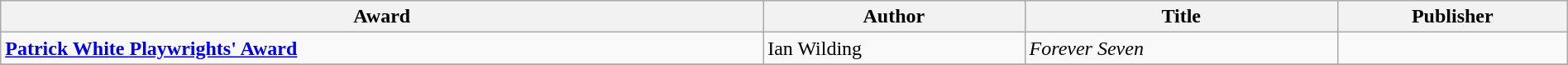<table class="wikitable" width=100%>
<tr>
<th>Award</th>
<th>Author</th>
<th>Title</th>
<th>Publisher</th>
</tr>
<tr>
<td><strong><a href='#'>Patrick White Playwrights' Award</a></strong></td>
<td>Ian Wilding</td>
<td><em>Forever Seven</em></td>
<td></td>
</tr>
<tr>
</tr>
</table>
